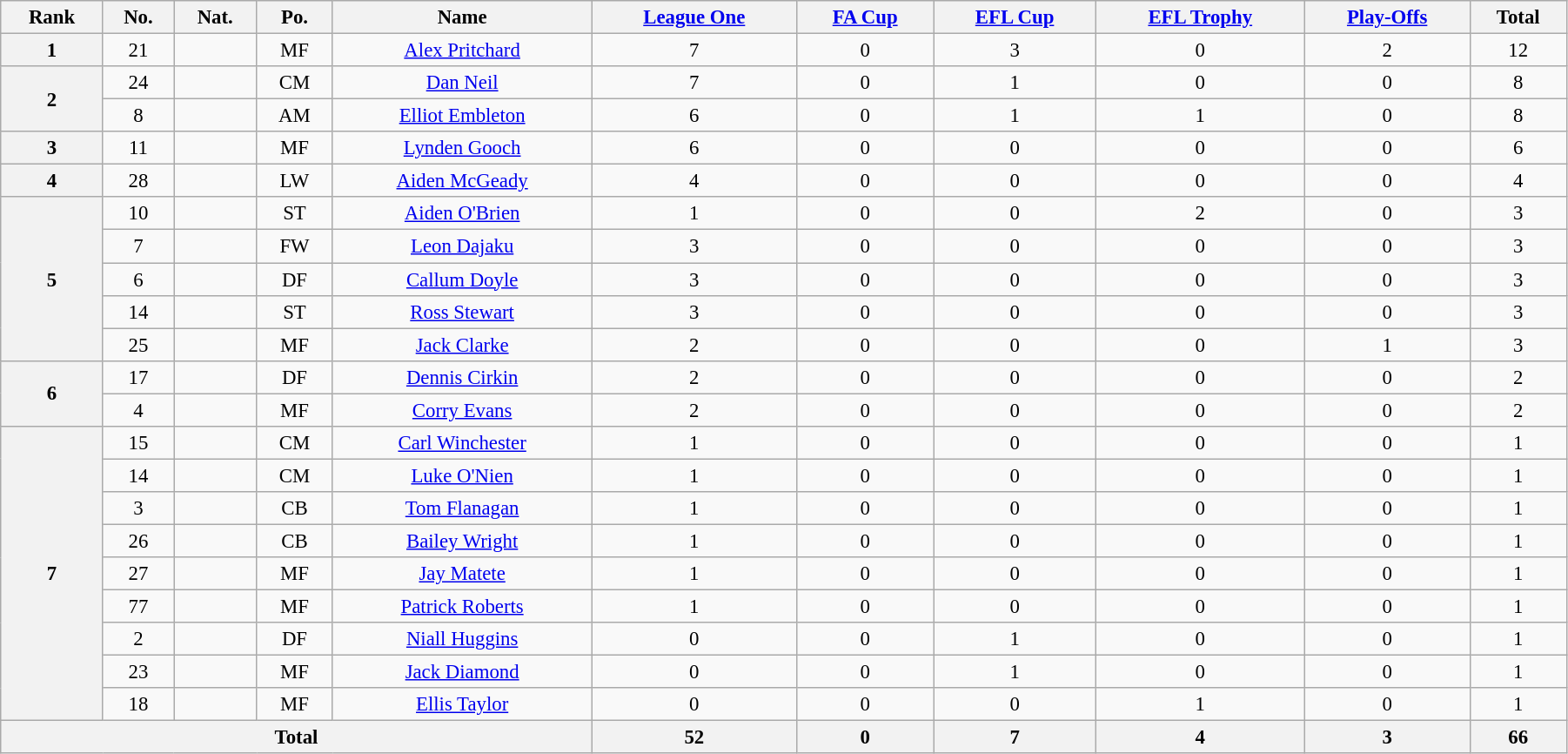<table class="wikitable" style="text-align:center; font-size:95%; width:95%;">
<tr>
<th>Rank</th>
<th>No.</th>
<th>Nat.</th>
<th>Po.</th>
<th>Name</th>
<th><a href='#'>League One</a></th>
<th><a href='#'>FA Cup</a></th>
<th><a href='#'>EFL Cup</a></th>
<th><a href='#'>EFL Trophy</a></th>
<th><a href='#'>Play-Offs</a></th>
<th>Total</th>
</tr>
<tr>
<th rowspan=1>1</th>
<td>21</td>
<td></td>
<td>MF</td>
<td><a href='#'>Alex Pritchard</a></td>
<td>7</td>
<td>0</td>
<td>3</td>
<td>0</td>
<td>2</td>
<td>12</td>
</tr>
<tr>
<th rowspan=2>2</th>
<td>24</td>
<td></td>
<td>CM</td>
<td><a href='#'>Dan Neil</a></td>
<td>7</td>
<td>0</td>
<td>1</td>
<td>0</td>
<td>0</td>
<td>8</td>
</tr>
<tr>
<td>8</td>
<td></td>
<td>AM</td>
<td><a href='#'>Elliot Embleton</a></td>
<td>6</td>
<td>0</td>
<td>1</td>
<td>1</td>
<td>0</td>
<td>8</td>
</tr>
<tr>
<th rowspan=1>3</th>
<td>11</td>
<td></td>
<td>MF</td>
<td><a href='#'>Lynden Gooch</a></td>
<td>6</td>
<td>0</td>
<td>0</td>
<td>0</td>
<td>0</td>
<td>6</td>
</tr>
<tr>
<th rowspan=1>4</th>
<td>28</td>
<td></td>
<td>LW</td>
<td><a href='#'>Aiden McGeady</a></td>
<td>4</td>
<td>0</td>
<td>0</td>
<td>0</td>
<td>0</td>
<td>4</td>
</tr>
<tr>
<th rowspan=5>5</th>
<td>10</td>
<td></td>
<td>ST</td>
<td><a href='#'>Aiden O'Brien</a></td>
<td>1</td>
<td>0</td>
<td>0</td>
<td>2</td>
<td>0</td>
<td>3</td>
</tr>
<tr>
<td>7</td>
<td></td>
<td>FW</td>
<td><a href='#'>Leon Dajaku</a></td>
<td>3</td>
<td>0</td>
<td>0</td>
<td>0</td>
<td>0</td>
<td>3</td>
</tr>
<tr>
<td>6</td>
<td></td>
<td>DF</td>
<td><a href='#'>Callum Doyle</a></td>
<td>3</td>
<td>0</td>
<td>0</td>
<td>0</td>
<td>0</td>
<td>3</td>
</tr>
<tr>
<td>14</td>
<td></td>
<td>ST</td>
<td><a href='#'>Ross Stewart</a></td>
<td>3</td>
<td>0</td>
<td>0</td>
<td>0</td>
<td>0</td>
<td>3</td>
</tr>
<tr>
<td>25</td>
<td></td>
<td>MF</td>
<td><a href='#'>Jack Clarke</a></td>
<td>2</td>
<td>0</td>
<td>0</td>
<td>0</td>
<td>1</td>
<td>3</td>
</tr>
<tr>
<th rowspan=2>6</th>
<td>17</td>
<td></td>
<td>DF</td>
<td><a href='#'>Dennis Cirkin</a></td>
<td>2</td>
<td>0</td>
<td>0</td>
<td>0</td>
<td>0</td>
<td>2</td>
</tr>
<tr>
<td>4</td>
<td></td>
<td>MF</td>
<td><a href='#'>Corry Evans</a></td>
<td>2</td>
<td>0</td>
<td>0</td>
<td>0</td>
<td>0</td>
<td>2</td>
</tr>
<tr>
<th rowspan=9>7</th>
<td>15</td>
<td></td>
<td>CM</td>
<td><a href='#'>Carl Winchester</a></td>
<td>1</td>
<td>0</td>
<td>0</td>
<td>0</td>
<td>0</td>
<td>1</td>
</tr>
<tr>
<td>14</td>
<td></td>
<td>CM</td>
<td><a href='#'>Luke O'Nien</a></td>
<td>1</td>
<td>0</td>
<td>0</td>
<td>0</td>
<td>0</td>
<td>1</td>
</tr>
<tr>
<td>3</td>
<td></td>
<td>CB</td>
<td><a href='#'>Tom Flanagan</a></td>
<td>1</td>
<td>0</td>
<td>0</td>
<td>0</td>
<td>0</td>
<td>1</td>
</tr>
<tr>
<td>26</td>
<td></td>
<td>CB</td>
<td><a href='#'>Bailey Wright</a></td>
<td>1</td>
<td>0</td>
<td>0</td>
<td>0</td>
<td>0</td>
<td>1</td>
</tr>
<tr>
<td>27</td>
<td></td>
<td>MF</td>
<td><a href='#'>Jay Matete</a></td>
<td>1</td>
<td>0</td>
<td>0</td>
<td>0</td>
<td>0</td>
<td>1</td>
</tr>
<tr>
<td>77</td>
<td></td>
<td>MF</td>
<td><a href='#'>Patrick Roberts</a></td>
<td>1</td>
<td>0</td>
<td>0</td>
<td>0</td>
<td>0</td>
<td>1</td>
</tr>
<tr>
<td>2</td>
<td></td>
<td>DF</td>
<td><a href='#'>Niall Huggins</a></td>
<td>0</td>
<td>0</td>
<td>1</td>
<td>0</td>
<td>0</td>
<td>1</td>
</tr>
<tr>
<td>23</td>
<td></td>
<td>MF</td>
<td><a href='#'>Jack Diamond</a></td>
<td>0</td>
<td>0</td>
<td>1</td>
<td>0</td>
<td>0</td>
<td>1</td>
</tr>
<tr>
<td>18</td>
<td></td>
<td>MF</td>
<td><a href='#'>Ellis Taylor</a></td>
<td>0</td>
<td>0</td>
<td>0</td>
<td>1</td>
<td>0</td>
<td>1</td>
</tr>
<tr>
<th colspan=5>Total</th>
<th>52</th>
<th>0</th>
<th>7</th>
<th>4</th>
<th>3</th>
<th>66</th>
</tr>
</table>
